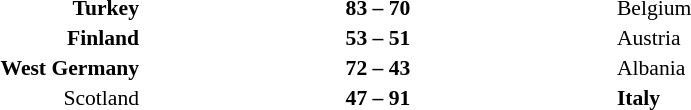<table width=75% cellspacing=1>
<tr>
<th width=25%></th>
<th width=25%></th>
<th width=25%></th>
</tr>
<tr style=font-size:90%>
<td align=right><strong>Turkey</strong></td>
<td align=center><strong>83 – 70</strong></td>
<td>Belgium</td>
</tr>
<tr style=font-size:90%>
<td align=right><strong>Finland</strong></td>
<td align=center><strong>53 – 51</strong></td>
<td>Austria</td>
</tr>
<tr style=font-size:90%>
<td align=right><strong>West Germany</strong></td>
<td align=center><strong>72 – 43</strong></td>
<td>Albania</td>
</tr>
<tr style=font-size:90%>
<td align=right>Scotland</td>
<td align=center><strong>47 – 91</strong></td>
<td><strong>Italy</strong></td>
</tr>
</table>
